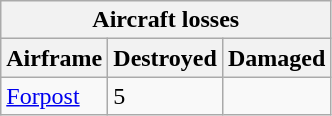<table class="wikitable sortable">
<tr>
<th colspan="3">Aircraft losses</th>
</tr>
<tr>
<th>Airframe</th>
<th data-sort-type="number">Destroyed</th>
<th>Damaged</th>
</tr>
<tr>
<td><a href='#'>Forpost</a></td>
<td>5 </td>
<td></td>
</tr>
</table>
